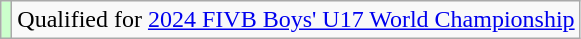<table class="wikitable">
<tr>
<td style="background: #cfc;"></td>
<td>Qualified for <a href='#'>2024 FIVB Boys' U17 World Championship</a></td>
</tr>
</table>
